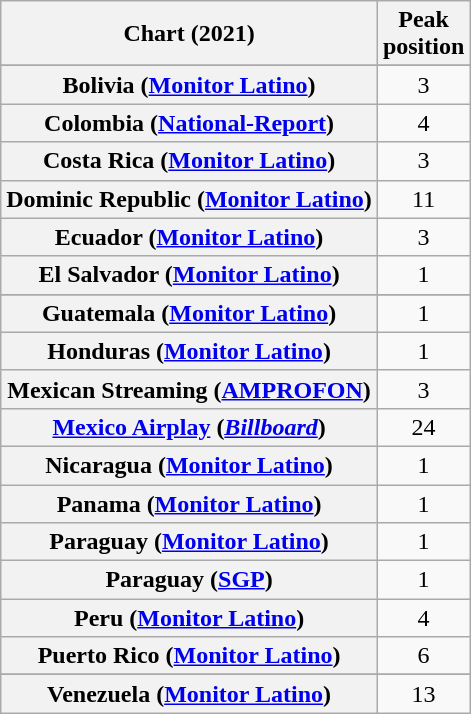<table class="wikitable sortable plainrowheaders" style="text-align:center">
<tr>
<th scope="col">Chart (2021)</th>
<th scope="col">Peak<br>position</th>
</tr>
<tr>
</tr>
<tr>
<th scope="row">Bolivia (<a href='#'>Monitor Latino</a>)</th>
<td>3</td>
</tr>
<tr>
<th scope="row">Colombia (<a href='#'>National-Report</a>)</th>
<td>4</td>
</tr>
<tr>
<th scope="row">Costa Rica (<a href='#'>Monitor Latino</a>)</th>
<td>3</td>
</tr>
<tr>
<th scope="row">Dominic Republic (<a href='#'>Monitor Latino</a>)</th>
<td>11</td>
</tr>
<tr>
<th scope="row">Ecuador (<a href='#'>Monitor Latino</a>)</th>
<td>3</td>
</tr>
<tr>
<th scope="row">El Salvador (<a href='#'>Monitor Latino</a>)</th>
<td>1</td>
</tr>
<tr>
</tr>
<tr>
<th scope="row">Guatemala (<a href='#'>Monitor Latino</a>)</th>
<td>1</td>
</tr>
<tr>
<th scope="row">Honduras (<a href='#'>Monitor Latino</a>)</th>
<td>1</td>
</tr>
<tr>
<th scope="row">Mexican Streaming (<a href='#'>AMPROFON</a>)</th>
<td>3</td>
</tr>
<tr>
<th scope="row"><a href='#'>Mexico Airplay</a> (<em><a href='#'>Billboard</a></em>)</th>
<td>24</td>
</tr>
<tr>
<th scope="row">Nicaragua (<a href='#'>Monitor Latino</a>)</th>
<td>1</td>
</tr>
<tr>
<th scope="row">Panama (<a href='#'>Monitor Latino</a>)</th>
<td>1</td>
</tr>
<tr>
<th scope="row">Paraguay (<a href='#'>Monitor Latino</a>)</th>
<td>1</td>
</tr>
<tr>
<th scope="row">Paraguay (<a href='#'>SGP</a>)</th>
<td>1</td>
</tr>
<tr>
<th scope="row">Peru (<a href='#'>Monitor Latino</a>)</th>
<td>4</td>
</tr>
<tr>
<th scope="row">Puerto Rico (<a href='#'>Monitor Latino</a>)</th>
<td>6</td>
</tr>
<tr>
</tr>
<tr>
</tr>
<tr>
</tr>
<tr>
</tr>
<tr>
</tr>
<tr>
</tr>
<tr>
<th scope="row">Venezuela (<a href='#'>Monitor Latino</a>)</th>
<td>13</td>
</tr>
</table>
